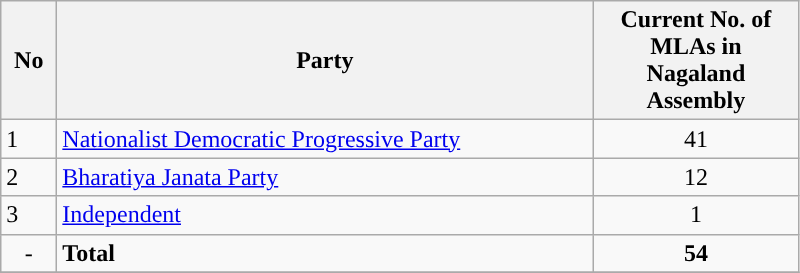<table class="wikitable sortable">
<tr>
<th style="width:30px;">No</th>
<th style="width:350px;">Party</th>
<th style="width:130px;">Current No. of MLAs in Nagaland Assembly</th>
</tr>
<tr>
<td style="background-color:">1</td>
<td><a href='#'>Nationalist Democratic Progressive Party</a></td>
<td style="text-align: center;">41</td>
</tr>
<tr>
<td style="background-color:">2</td>
<td><a href='#'>Bharatiya Janata Party</a></td>
<td style="text-align: center;">12</td>
</tr>
<tr>
<td style="background-color:">3</td>
<td><a href='#'>Independent</a></td>
<td style="text-align: center;">1</td>
</tr>
<tr>
<td style="background-color:; text-align:center;">-</td>
<td><strong>Total</strong></td>
<td style="text-align: center;"><strong>54</strong></td>
</tr>
<tr>
</tr>
</table>
